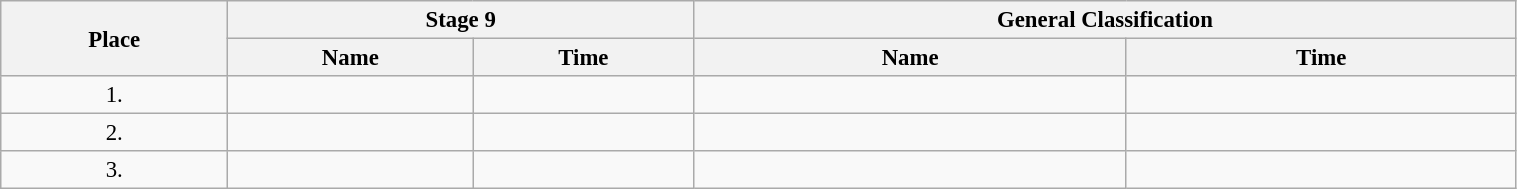<table class=wikitable style="font-size:95%" width="80%">
<tr>
<th rowspan="2">Place</th>
<th colspan="2">Stage 9</th>
<th colspan="2">General Classification</th>
</tr>
<tr>
<th>Name</th>
<th>Time</th>
<th>Name</th>
<th>Time</th>
</tr>
<tr>
<td align="center">1.</td>
<td></td>
<td></td>
<td></td>
<td></td>
</tr>
<tr>
<td align="center">2.</td>
<td></td>
<td></td>
<td></td>
<td></td>
</tr>
<tr>
<td align="center">3.</td>
<td></td>
<td></td>
<td></td>
<td></td>
</tr>
</table>
